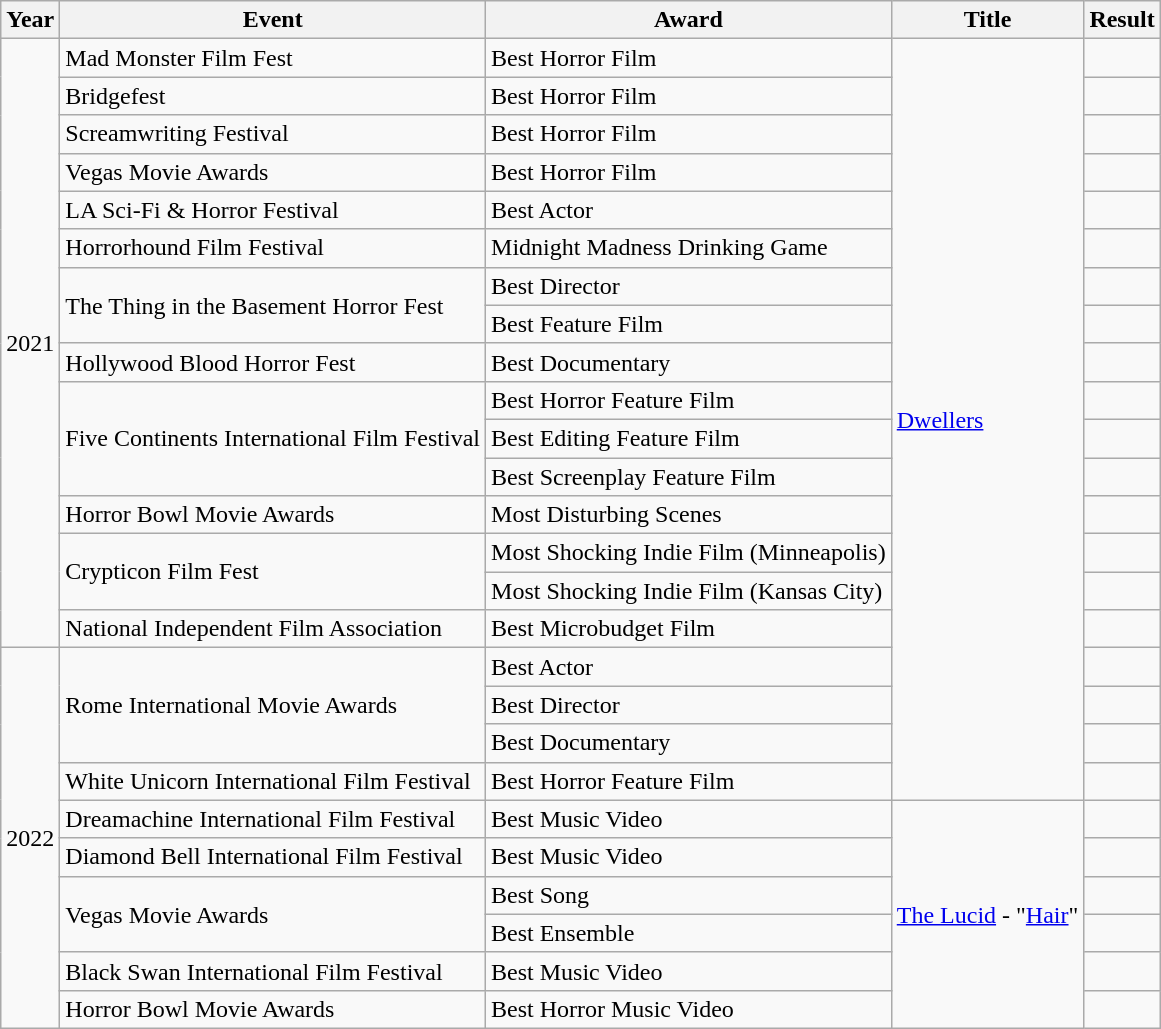<table class="wikitable sortable">
<tr>
<th>Year</th>
<th>Event</th>
<th>Award</th>
<th>Title</th>
<th>Result</th>
</tr>
<tr>
<td rowspan="16">2021</td>
<td>Mad Monster Film Fest</td>
<td>Best Horror Film</td>
<td rowspan="20"><a href='#'>Dwellers</a></td>
<td></td>
</tr>
<tr>
<td>Bridgefest</td>
<td>Best Horror Film</td>
<td></td>
</tr>
<tr>
<td>Screamwriting Festival</td>
<td>Best Horror Film</td>
<td></td>
</tr>
<tr>
<td>Vegas Movie Awards</td>
<td>Best Horror Film</td>
<td></td>
</tr>
<tr>
<td>LA Sci-Fi & Horror Festival</td>
<td>Best Actor</td>
<td></td>
</tr>
<tr>
<td>Horrorhound Film Festival</td>
<td>Midnight Madness Drinking Game</td>
<td></td>
</tr>
<tr>
<td rowspan="2">The Thing in the Basement Horror Fest</td>
<td>Best Director</td>
<td></td>
</tr>
<tr>
<td>Best Feature Film</td>
<td></td>
</tr>
<tr>
<td>Hollywood Blood Horror Fest</td>
<td>Best Documentary</td>
<td></td>
</tr>
<tr>
<td rowspan="3">Five Continents International Film Festival</td>
<td>Best Horror Feature Film</td>
<td></td>
</tr>
<tr>
<td>Best Editing Feature Film</td>
<td></td>
</tr>
<tr>
<td>Best Screenplay Feature Film</td>
<td></td>
</tr>
<tr>
<td>Horror Bowl Movie Awards</td>
<td>Most Disturbing Scenes</td>
<td></td>
</tr>
<tr>
<td rowspan="2">Crypticon Film Fest</td>
<td>Most Shocking Indie Film (Minneapolis)</td>
<td></td>
</tr>
<tr>
<td>Most Shocking Indie Film (Kansas City)</td>
<td></td>
</tr>
<tr>
<td>National Independent Film Association</td>
<td>Best Microbudget Film</td>
<td></td>
</tr>
<tr>
<td rowspan="10">2022</td>
<td rowspan="3">Rome International Movie Awards</td>
<td>Best Actor</td>
<td></td>
</tr>
<tr>
<td>Best Director</td>
<td></td>
</tr>
<tr>
<td>Best Documentary</td>
<td></td>
</tr>
<tr>
<td>White Unicorn International Film Festival</td>
<td>Best Horror Feature Film</td>
<td></td>
</tr>
<tr>
<td>Dreamachine International Film Festival</td>
<td>Best Music Video</td>
<td rowspan="6"><a href='#'>The Lucid</a> - "<a href='#'>Hair</a>"</td>
<td></td>
</tr>
<tr>
<td>Diamond Bell International Film Festival</td>
<td>Best Music Video</td>
<td></td>
</tr>
<tr>
<td rowspan="2">Vegas Movie Awards</td>
<td>Best Song</td>
<td></td>
</tr>
<tr>
<td>Best Ensemble</td>
<td></td>
</tr>
<tr>
<td>Black Swan International Film Festival</td>
<td>Best Music Video</td>
<td></td>
</tr>
<tr>
<td>Horror Bowl Movie Awards</td>
<td>Best Horror Music Video</td>
<td></td>
</tr>
</table>
